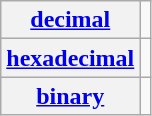<table class="wikitable">
<tr>
<th scope="row"><a href='#'>decimal</a></th>
<td></td>
</tr>
<tr>
<th scope="row"><a href='#'>hexadecimal</a></th>
<td></td>
</tr>
<tr>
<th scope="row"><a href='#'>binary</a></th>
<td></td>
</tr>
</table>
